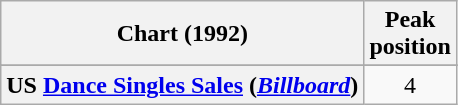<table class="wikitable sortable plainrowheaders" style="text-align:center">
<tr>
<th scope="col">Chart (1992)</th>
<th scope="col">Peak<br>position</th>
</tr>
<tr>
</tr>
<tr>
</tr>
<tr>
</tr>
<tr>
<th scope="row">US <a href='#'>Dance Singles Sales</a> (<em><a href='#'>Billboard</a></em>)</th>
<td>4</td>
</tr>
</table>
